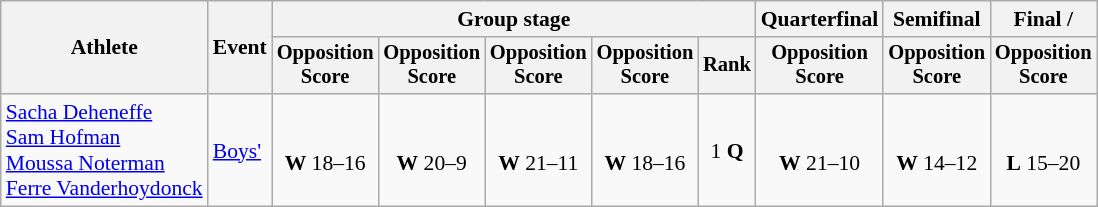<table class="wikitable" style="font-size:90%">
<tr>
<th rowspan=2>Athlete</th>
<th rowspan=2>Event</th>
<th colspan=5>Group stage</th>
<th>Quarterfinal</th>
<th>Semifinal</th>
<th>Final / </th>
</tr>
<tr style="font-size:95%">
<th>Opposition<br>Score</th>
<th>Opposition<br>Score</th>
<th>Opposition<br>Score</th>
<th>Opposition<br>Score</th>
<th>Rank</th>
<th>Opposition<br>Score</th>
<th>Opposition<br>Score</th>
<th>Opposition<br>Score</th>
</tr>
<tr align=center>
<td align=left><a href='#'>Sacha Deheneffe</a><br><a href='#'>Sam Hofman</a><br><a href='#'>Moussa Noterman</a><br><a href='#'>Ferre Vanderhoydonck</a></td>
<td align=left><a href='#'>Boys'</a></td>
<td> <br> <strong>W</strong> 18–16</td>
<td> <br> <strong>W</strong> 20–9</td>
<td> <br> <strong>W</strong> 21–11</td>
<td> <br> <strong>W</strong> 18–16</td>
<td>1 <strong>Q</strong></td>
<td> <br> <strong>W</strong> 21–10</td>
<td> <br> <strong>W</strong> 14–12</td>
<td> <br> <strong>L</strong> 15–20 </td>
</tr>
</table>
